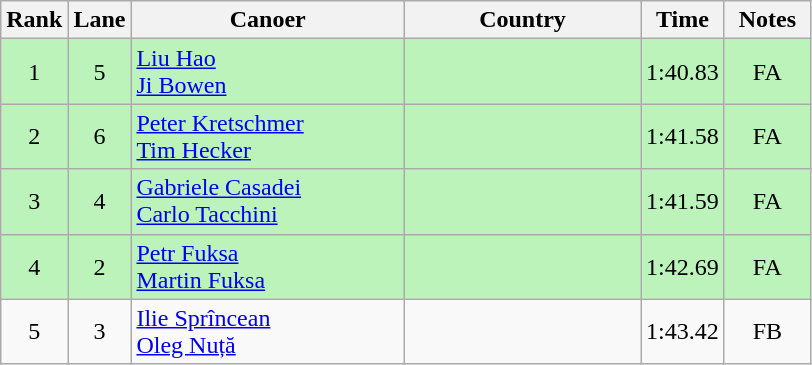<table class="wikitable" style="text-align:center;">
<tr>
<th width=30>Rank</th>
<th width=30>Lane</th>
<th width=175>Canoer</th>
<th width=150>Country</th>
<th width=30>Time</th>
<th width=50>Notes</th>
</tr>
<tr bgcolor=bbf3bb>
<td>1</td>
<td>5</td>
<td align=left><a href='#'>Liu Hao</a><br><a href='#'>Ji Bowen</a></td>
<td align=left></td>
<td>1:40.83</td>
<td>FA</td>
</tr>
<tr bgcolor=bbf3bb>
<td>2</td>
<td>6</td>
<td align=left><a href='#'>Peter Kretschmer</a><br><a href='#'>Tim Hecker</a></td>
<td align=left></td>
<td>1:41.58</td>
<td>FA</td>
</tr>
<tr bgcolor=bbf3bb>
<td>3</td>
<td>4</td>
<td align=left><a href='#'>Gabriele Casadei</a><br><a href='#'>Carlo Tacchini</a></td>
<td align=left></td>
<td>1:41.59</td>
<td>FA</td>
</tr>
<tr bgcolor=bbf3bb>
<td>4</td>
<td>2</td>
<td align=left><a href='#'>Petr Fuksa</a><br><a href='#'>Martin Fuksa</a></td>
<td align=left></td>
<td>1:42.69</td>
<td>FA</td>
</tr>
<tr>
<td>5</td>
<td>3</td>
<td align=left><a href='#'>Ilie Sprîncean</a><br><a href='#'>Oleg Nuță</a></td>
<td align=left></td>
<td>1:43.42</td>
<td>FB</td>
</tr>
</table>
